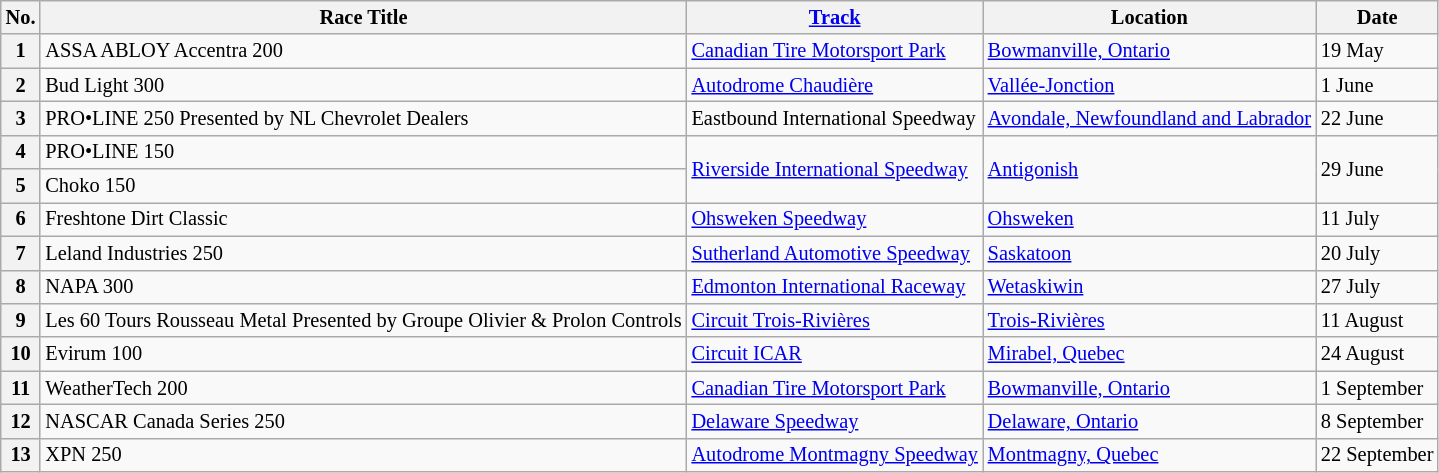<table class="wikitable" style="font-size:85%;">
<tr>
<th>No.</th>
<th>Race Title</th>
<th><a href='#'>Track</a></th>
<th>Location</th>
<th>Date</th>
</tr>
<tr>
<th>1</th>
<td>ASSA ABLOY Accentra 200</td>
<td><a href='#'>Canadian Tire Motorsport Park</a></td>
<td><a href='#'>Bowmanville, Ontario</a></td>
<td>19 May</td>
</tr>
<tr>
<th>2</th>
<td>Bud Light 300</td>
<td><a href='#'>Autodrome Chaudière</a></td>
<td><a href='#'>Vallée-Jonction</a></td>
<td>1 June</td>
</tr>
<tr>
<th>3</th>
<td>PRO•LINE 250 Presented by NL Chevrolet Dealers</td>
<td>Eastbound International Speedway</td>
<td><a href='#'>Avondale, Newfoundland and Labrador</a></td>
<td>22 June</td>
</tr>
<tr>
<th>4</th>
<td>PRO•LINE 150</td>
<td rowspan=2><a href='#'>Riverside International Speedway</a></td>
<td rowspan=2><a href='#'>Antigonish</a></td>
<td rowspan=2>29 June</td>
</tr>
<tr>
<th>5</th>
<td>Choko 150</td>
</tr>
<tr>
<th>6</th>
<td>Freshtone Dirt Classic</td>
<td><a href='#'>Ohsweken Speedway</a></td>
<td><a href='#'>Ohsweken</a></td>
<td>11 July</td>
</tr>
<tr>
<th>7</th>
<td>Leland Industries 250</td>
<td><a href='#'>Sutherland Automotive Speedway</a></td>
<td><a href='#'>Saskatoon</a></td>
<td>20 July</td>
</tr>
<tr>
<th>8</th>
<td>NAPA 300</td>
<td><a href='#'>Edmonton International Raceway</a></td>
<td><a href='#'>Wetaskiwin</a></td>
<td>27 July</td>
</tr>
<tr>
<th>9</th>
<td>Les 60 Tours Rousseau Metal Presented by Groupe Olivier & Prolon Controls</td>
<td><a href='#'>Circuit Trois-Rivières</a></td>
<td><a href='#'>Trois-Rivières</a></td>
<td>11 August</td>
</tr>
<tr>
<th>10</th>
<td>Evirum 100</td>
<td><a href='#'>Circuit ICAR</a></td>
<td><a href='#'>Mirabel, Quebec</a></td>
<td>24 August</td>
</tr>
<tr>
<th>11</th>
<td>WeatherTech 200</td>
<td><a href='#'>Canadian Tire Motorsport Park</a></td>
<td><a href='#'>Bowmanville, Ontario</a></td>
<td>1 September</td>
</tr>
<tr>
<th>12</th>
<td>NASCAR Canada Series 250 </td>
<td><a href='#'>Delaware Speedway</a></td>
<td><a href='#'>Delaware, Ontario</a></td>
<td>8 September</td>
</tr>
<tr>
<th>13</th>
<td>XPN 250</td>
<td><a href='#'>Autodrome Montmagny Speedway</a></td>
<td><a href='#'>Montmagny, Quebec</a></td>
<td>22 September</td>
</tr>
</table>
